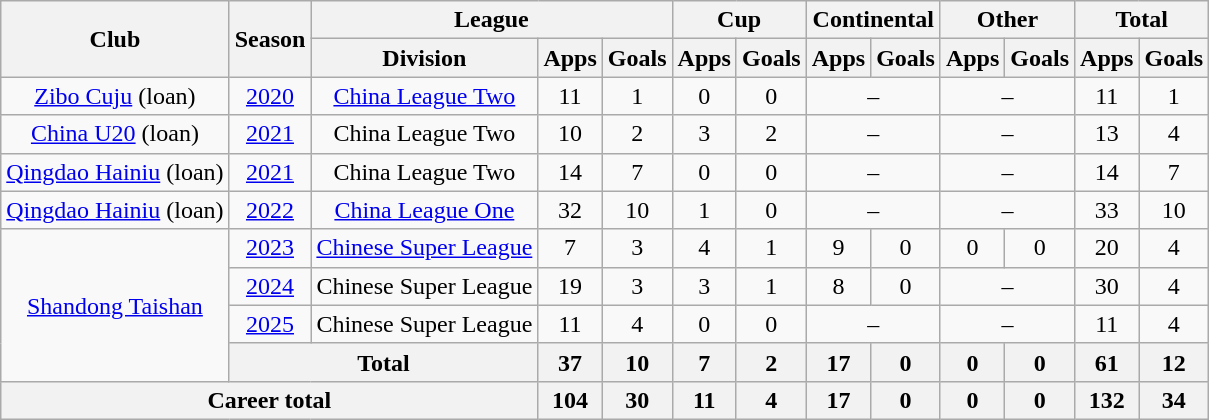<table class="wikitable" style="text-align: center">
<tr>
<th rowspan="2">Club</th>
<th rowspan="2">Season</th>
<th colspan="3">League</th>
<th colspan="2">Cup</th>
<th colspan="2">Continental</th>
<th colspan="2">Other</th>
<th colspan="2">Total</th>
</tr>
<tr>
<th>Division</th>
<th>Apps</th>
<th>Goals</th>
<th>Apps</th>
<th>Goals</th>
<th>Apps</th>
<th>Goals</th>
<th>Apps</th>
<th>Goals</th>
<th>Apps</th>
<th>Goals</th>
</tr>
<tr>
<td><a href='#'>Zibo Cuju</a> (loan)</td>
<td><a href='#'>2020</a></td>
<td><a href='#'>China League Two</a></td>
<td>11</td>
<td>1</td>
<td>0</td>
<td>0</td>
<td colspan="2">–</td>
<td colspan="2">–</td>
<td>11</td>
<td>1</td>
</tr>
<tr>
<td><a href='#'>China U20</a> (loan)</td>
<td><a href='#'>2021</a></td>
<td>China League Two</td>
<td>10</td>
<td>2</td>
<td>3</td>
<td>2</td>
<td colspan="2">–</td>
<td colspan="2">–</td>
<td>13</td>
<td>4</td>
</tr>
<tr>
<td><a href='#'>Qingdao Hainiu</a> (loan)</td>
<td><a href='#'>2021</a></td>
<td>China League Two</td>
<td>14</td>
<td>7</td>
<td>0</td>
<td>0</td>
<td colspan="2">–</td>
<td colspan="2">–</td>
<td>14</td>
<td>7</td>
</tr>
<tr>
<td><a href='#'>Qingdao Hainiu</a> (loan)</td>
<td><a href='#'>2022</a></td>
<td><a href='#'>China League One</a></td>
<td>32</td>
<td>10</td>
<td>1</td>
<td>0</td>
<td colspan="2">–</td>
<td colspan="2">–</td>
<td>33</td>
<td>10</td>
</tr>
<tr>
<td rowspan="4"><a href='#'>Shandong Taishan</a></td>
<td><a href='#'>2023</a></td>
<td><a href='#'>Chinese Super League</a></td>
<td>7</td>
<td>3</td>
<td>4</td>
<td>1</td>
<td>9</td>
<td>0</td>
<td>0</td>
<td>0</td>
<td>20</td>
<td>4</td>
</tr>
<tr>
<td><a href='#'>2024</a></td>
<td>Chinese Super League</td>
<td>19</td>
<td>3</td>
<td>3</td>
<td>1</td>
<td>8</td>
<td>0</td>
<td colspan="2">–</td>
<td>30</td>
<td>4</td>
</tr>
<tr>
<td><a href='#'>2025</a></td>
<td>Chinese Super League</td>
<td>11</td>
<td>4</td>
<td>0</td>
<td>0</td>
<td colspan="2">–</td>
<td colspan="2">–</td>
<td>11</td>
<td>4</td>
</tr>
<tr>
<th colspan=2>Total</th>
<th>37</th>
<th>10</th>
<th>7</th>
<th>2</th>
<th>17</th>
<th>0</th>
<th>0</th>
<th>0</th>
<th>61</th>
<th>12</th>
</tr>
<tr>
<th colspan=3>Career total</th>
<th>104</th>
<th>30</th>
<th>11</th>
<th>4</th>
<th>17</th>
<th>0</th>
<th>0</th>
<th>0</th>
<th>132</th>
<th>34</th>
</tr>
</table>
